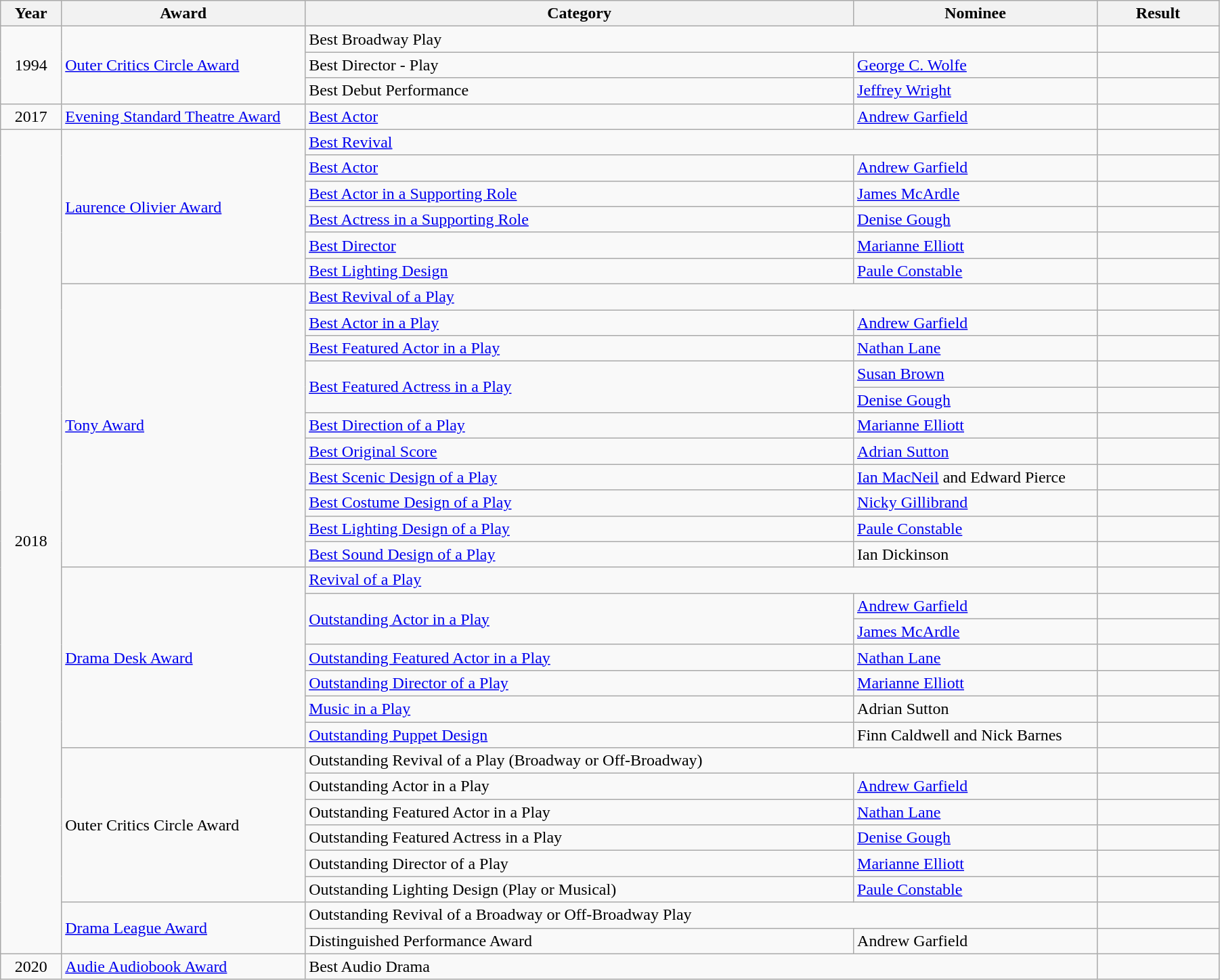<table class="wikitable" width="95%">
<tr>
<th width="5%">Year</th>
<th width="20%">Award</th>
<th width="45%">Category</th>
<th width="20%">Nominee</th>
<th width="10%">Result</th>
</tr>
<tr>
<td rowspan="3" style="text-align: center;">1994</td>
<td rowspan="3"><a href='#'>Outer Critics Circle Award</a></td>
<td colspan="2">Best Broadway Play</td>
<td></td>
</tr>
<tr>
<td>Best Director - Play</td>
<td><a href='#'>George C. Wolfe</a></td>
<td></td>
</tr>
<tr>
<td>Best Debut Performance</td>
<td><a href='#'>Jeffrey Wright</a></td>
<td></td>
</tr>
<tr>
<td style="text-align: center;">2017</td>
<td><a href='#'>Evening Standard Theatre Award</a></td>
<td><a href='#'>Best Actor</a></td>
<td><a href='#'>Andrew Garfield</a></td>
<td></td>
</tr>
<tr>
<td rowspan="32" style="text-align:center;">2018</td>
<td rowspan="6"><a href='#'>Laurence Olivier Award</a></td>
<td colspan="2"><a href='#'>Best Revival</a></td>
<td></td>
</tr>
<tr>
<td><a href='#'>Best Actor</a></td>
<td><a href='#'>Andrew Garfield</a></td>
<td></td>
</tr>
<tr>
<td><a href='#'>Best Actor in a Supporting Role</a></td>
<td><a href='#'>James McArdle</a></td>
<td></td>
</tr>
<tr>
<td><a href='#'>Best Actress in a Supporting Role</a></td>
<td><a href='#'>Denise Gough</a></td>
<td></td>
</tr>
<tr>
<td><a href='#'>Best Director</a></td>
<td><a href='#'>Marianne Elliott</a></td>
<td></td>
</tr>
<tr>
<td><a href='#'>Best Lighting Design</a></td>
<td><a href='#'>Paule Constable</a></td>
<td></td>
</tr>
<tr>
<td rowspan="11"><a href='#'>Tony Award</a></td>
<td colspan="2"><a href='#'>Best Revival of a Play</a></td>
<td></td>
</tr>
<tr>
<td><a href='#'>Best Actor in a Play</a></td>
<td><a href='#'>Andrew Garfield</a></td>
<td></td>
</tr>
<tr>
<td><a href='#'>Best Featured Actor in a Play</a></td>
<td><a href='#'>Nathan Lane</a></td>
<td></td>
</tr>
<tr>
<td rowspan="2"><a href='#'>Best Featured Actress in a Play</a></td>
<td><a href='#'>Susan Brown</a></td>
<td></td>
</tr>
<tr>
<td><a href='#'>Denise Gough</a></td>
<td></td>
</tr>
<tr>
<td><a href='#'>Best Direction of a Play</a></td>
<td><a href='#'>Marianne Elliott</a></td>
<td></td>
</tr>
<tr>
<td><a href='#'>Best Original Score</a></td>
<td><a href='#'>Adrian Sutton</a></td>
<td></td>
</tr>
<tr>
<td><a href='#'>Best Scenic Design of a Play</a></td>
<td><a href='#'>Ian MacNeil</a> and Edward Pierce</td>
<td></td>
</tr>
<tr>
<td><a href='#'>Best Costume Design of a Play</a></td>
<td><a href='#'>Nicky Gillibrand</a></td>
<td></td>
</tr>
<tr>
<td><a href='#'>Best Lighting Design of a Play</a></td>
<td><a href='#'>Paule Constable</a></td>
<td></td>
</tr>
<tr>
<td><a href='#'>Best Sound Design of a Play</a></td>
<td>Ian Dickinson</td>
<td></td>
</tr>
<tr>
<td rowspan="7"><a href='#'>Drama Desk Award</a></td>
<td colspan="2"><a href='#'>Revival of a Play</a></td>
<td></td>
</tr>
<tr>
<td rowspan="2"><a href='#'>Outstanding Actor in a Play</a></td>
<td><a href='#'>Andrew Garfield</a></td>
<td></td>
</tr>
<tr>
<td><a href='#'>James McArdle</a></td>
<td></td>
</tr>
<tr>
<td><a href='#'>Outstanding Featured Actor in a Play</a></td>
<td><a href='#'>Nathan Lane</a></td>
<td></td>
</tr>
<tr>
<td><a href='#'>Outstanding Director of a Play</a></td>
<td><a href='#'>Marianne Elliott</a></td>
<td></td>
</tr>
<tr>
<td><a href='#'>Music in a Play</a></td>
<td>Adrian Sutton</td>
<td></td>
</tr>
<tr>
<td><a href='#'>Outstanding Puppet Design</a></td>
<td>Finn Caldwell and Nick Barnes</td>
<td></td>
</tr>
<tr>
<td rowspan="6">Outer Critics Circle Award</td>
<td colspan="2">Outstanding Revival of a Play (Broadway or Off-Broadway)</td>
<td></td>
</tr>
<tr>
<td>Outstanding Actor in a Play</td>
<td><a href='#'>Andrew Garfield</a></td>
<td></td>
</tr>
<tr>
<td>Outstanding Featured Actor in a Play</td>
<td><a href='#'>Nathan Lane</a></td>
<td></td>
</tr>
<tr>
<td>Outstanding Featured Actress in a Play</td>
<td><a href='#'>Denise Gough</a></td>
<td></td>
</tr>
<tr>
<td>Outstanding Director of a Play</td>
<td><a href='#'>Marianne Elliott</a></td>
<td></td>
</tr>
<tr>
<td>Outstanding Lighting Design (Play or Musical)</td>
<td><a href='#'>Paule Constable</a></td>
<td></td>
</tr>
<tr>
<td rowspan="2"><a href='#'>Drama League Award</a></td>
<td colspan="2">Outstanding Revival of a Broadway or Off-Broadway Play</td>
<td></td>
</tr>
<tr>
<td>Distinguished Performance Award</td>
<td>Andrew Garfield</td>
<td></td>
</tr>
<tr>
<td style="text-align: center;">2020</td>
<td><a href='#'>Audie Audiobook Award</a></td>
<td colspan="2">Best Audio Drama</td>
<td></td>
</tr>
</table>
